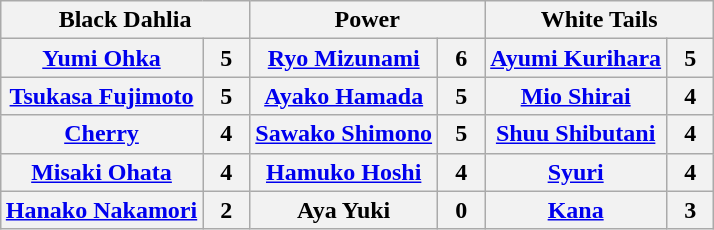<table class="wikitable" style="margin: 1em auto 1em auto">
<tr>
<th colspan="2">Black Dahlia</th>
<th colspan="2">Power</th>
<th colspan="2">White Tails</th>
</tr>
<tr>
<th><a href='#'>Yumi Ohka</a></th>
<th>  5  </th>
<th><a href='#'>Ryo Mizunami</a></th>
<th>  6  </th>
<th><a href='#'>Ayumi Kurihara</a></th>
<th>  5  </th>
</tr>
<tr>
<th><a href='#'>Tsukasa Fujimoto</a></th>
<th>5</th>
<th><a href='#'>Ayako Hamada</a></th>
<th>5</th>
<th><a href='#'>Mio Shirai</a></th>
<th>4</th>
</tr>
<tr>
<th><a href='#'>Cherry</a></th>
<th>4</th>
<th><a href='#'>Sawako Shimono</a></th>
<th>5</th>
<th><a href='#'>Shuu Shibutani</a></th>
<th>4</th>
</tr>
<tr>
<th><a href='#'>Misaki Ohata</a></th>
<th>4</th>
<th><a href='#'>Hamuko Hoshi</a></th>
<th>4</th>
<th><a href='#'>Syuri</a></th>
<th>4</th>
</tr>
<tr>
<th><a href='#'>Hanako Nakamori</a></th>
<th>2</th>
<th>Aya Yuki</th>
<th>0</th>
<th><a href='#'>Kana</a></th>
<th>3</th>
</tr>
</table>
